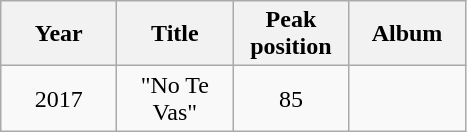<table class="wikitable" style="text-align:center">
<tr>
<th width="70">Year</th>
<th width="70">Title</th>
<th width="70">Peak position</th>
<th width="70">Album</th>
</tr>
<tr>
<td>2017</td>
<td>"No Te Vas"<br></td>
<td align=center>85<br></td>
<td></td>
</tr>
</table>
